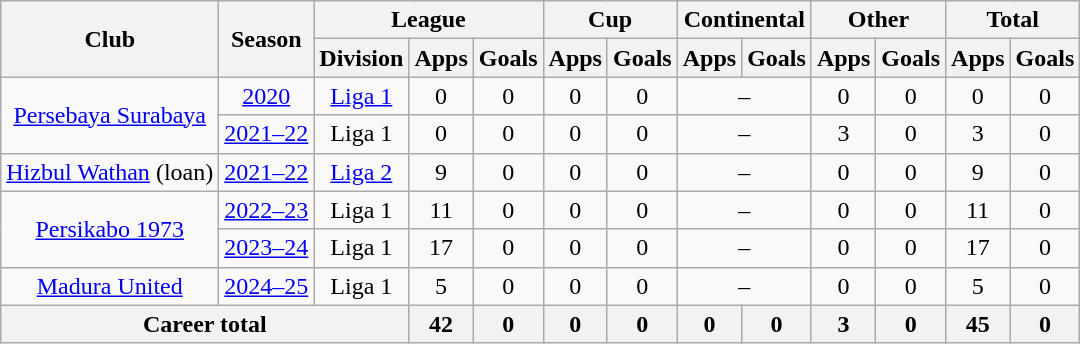<table class="wikitable" style="text-align: center">
<tr>
<th rowspan="2">Club</th>
<th rowspan="2">Season</th>
<th colspan="3">League</th>
<th colspan="2">Cup</th>
<th colspan="2">Continental</th>
<th colspan="2">Other</th>
<th colspan="2">Total</th>
</tr>
<tr>
<th>Division</th>
<th>Apps</th>
<th>Goals</th>
<th>Apps</th>
<th>Goals</th>
<th>Apps</th>
<th>Goals</th>
<th>Apps</th>
<th>Goals</th>
<th>Apps</th>
<th>Goals</th>
</tr>
<tr>
<td rowspan="2"><a href='#'>Persebaya Surabaya</a></td>
<td><a href='#'>2020</a></td>
<td rowspan="1" valign="center"><a href='#'>Liga 1</a></td>
<td>0</td>
<td>0</td>
<td>0</td>
<td>0</td>
<td colspan="2">–</td>
<td>0</td>
<td>0</td>
<td>0</td>
<td>0</td>
</tr>
<tr>
<td><a href='#'>2021–22</a></td>
<td>Liga 1</td>
<td>0</td>
<td>0</td>
<td>0</td>
<td>0</td>
<td colspan="2">–</td>
<td>3</td>
<td>0</td>
<td>3</td>
<td>0</td>
</tr>
<tr>
<td rowspan="1"><a href='#'>Hizbul Wathan</a> (loan)</td>
<td><a href='#'>2021–22</a></td>
<td rowspan="1" valign="center"><a href='#'>Liga 2</a></td>
<td>9</td>
<td>0</td>
<td>0</td>
<td>0</td>
<td colspan="2">–</td>
<td>0</td>
<td>0</td>
<td>9</td>
<td>0</td>
</tr>
<tr>
<td rowspan="2"><a href='#'>Persikabo 1973</a></td>
<td><a href='#'>2022–23</a></td>
<td rowspan="1" valign="center">Liga 1</td>
<td>11</td>
<td>0</td>
<td>0</td>
<td>0</td>
<td colspan="2">–</td>
<td>0</td>
<td>0</td>
<td>11</td>
<td>0</td>
</tr>
<tr>
<td><a href='#'>2023–24</a></td>
<td rowspan="1" valign="center">Liga 1</td>
<td>17</td>
<td>0</td>
<td>0</td>
<td>0</td>
<td colspan="2">–</td>
<td>0</td>
<td>0</td>
<td>17</td>
<td>0</td>
</tr>
<tr>
<td rowspan="1"><a href='#'>Madura United</a></td>
<td><a href='#'>2024–25</a></td>
<td rowspan="1" valign="center">Liga 1</td>
<td>5</td>
<td>0</td>
<td>0</td>
<td>0</td>
<td colspan="2">–</td>
<td>0</td>
<td>0</td>
<td>5</td>
<td>0</td>
</tr>
<tr>
<th colspan=3>Career total</th>
<th>42</th>
<th>0</th>
<th>0</th>
<th>0</th>
<th>0</th>
<th>0</th>
<th>3</th>
<th>0</th>
<th>45</th>
<th>0</th>
</tr>
</table>
